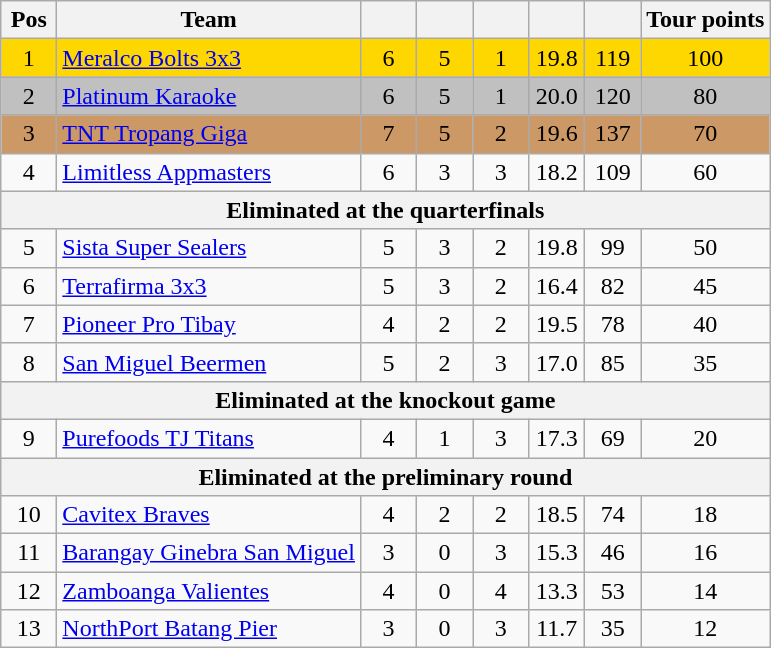<table class="wikitable" style="text-align:center">
<tr>
<th width=30>Pos</th>
<th width=180>Team</th>
<th width=30></th>
<th width=30></th>
<th width=30></th>
<th width=30></th>
<th width=30></th>
<th>Tour points</th>
</tr>
<tr bgcolor=gold>
<td>1</td>
<td align=left><a href='#'>Meralco Bolts 3x3</a></td>
<td>6</td>
<td>5</td>
<td>1</td>
<td>19.8</td>
<td>119</td>
<td>100</td>
</tr>
<tr bgcolor=silver>
<td>2</td>
<td align=left><a href='#'>Platinum Karaoke</a></td>
<td>6</td>
<td>5</td>
<td>1</td>
<td>20.0</td>
<td>120</td>
<td>80</td>
</tr>
<tr bgcolor=cc9966>
<td>3</td>
<td align=left><a href='#'>TNT Tropang Giga</a></td>
<td>7</td>
<td>5</td>
<td>2</td>
<td>19.6</td>
<td>137</td>
<td>70</td>
</tr>
<tr>
<td>4</td>
<td align=left><a href='#'>Limitless Appmasters</a></td>
<td>6</td>
<td>3</td>
<td>3</td>
<td>18.2</td>
<td>109</td>
<td>60</td>
</tr>
<tr>
<th colspan=8>Eliminated at the quarterfinals</th>
</tr>
<tr>
<td>5</td>
<td align=left><a href='#'>Sista Super Sealers</a></td>
<td>5</td>
<td>3</td>
<td>2</td>
<td>19.8</td>
<td>99</td>
<td>50</td>
</tr>
<tr>
<td>6</td>
<td align=left><a href='#'>Terrafirma 3x3</a></td>
<td>5</td>
<td>3</td>
<td>2</td>
<td>16.4</td>
<td>82</td>
<td>45</td>
</tr>
<tr>
<td>7</td>
<td align=left><a href='#'>Pioneer Pro Tibay</a></td>
<td>4</td>
<td>2</td>
<td>2</td>
<td>19.5</td>
<td>78</td>
<td>40</td>
</tr>
<tr>
<td>8</td>
<td align=left nowrap><a href='#'>San Miguel Beermen</a></td>
<td>5</td>
<td>2</td>
<td>3</td>
<td>17.0</td>
<td>85</td>
<td>35</td>
</tr>
<tr>
<th colspan=8>Eliminated at the knockout game</th>
</tr>
<tr>
<td>9</td>
<td align=left><a href='#'>Purefoods TJ Titans</a></td>
<td>4</td>
<td>1</td>
<td>3</td>
<td>17.3</td>
<td>69</td>
<td>20</td>
</tr>
<tr>
<th colspan=8>Eliminated at the preliminary round</th>
</tr>
<tr>
<td>10</td>
<td align=left><a href='#'>Cavitex Braves</a></td>
<td>4</td>
<td>2</td>
<td>2</td>
<td>18.5</td>
<td>74</td>
<td>18</td>
</tr>
<tr>
<td>11</td>
<td align=left nowrap><a href='#'>Barangay Ginebra San Miguel</a></td>
<td>3</td>
<td>0</td>
<td>3</td>
<td>15.3</td>
<td>46</td>
<td>16</td>
</tr>
<tr>
<td>12</td>
<td align=left><a href='#'>Zamboanga Valientes</a></td>
<td>4</td>
<td>0</td>
<td>4</td>
<td>13.3</td>
<td>53</td>
<td>14</td>
</tr>
<tr>
<td>13</td>
<td align=left><a href='#'>NorthPort Batang Pier</a></td>
<td>3</td>
<td>0</td>
<td>3</td>
<td>11.7</td>
<td>35</td>
<td>12</td>
</tr>
</table>
